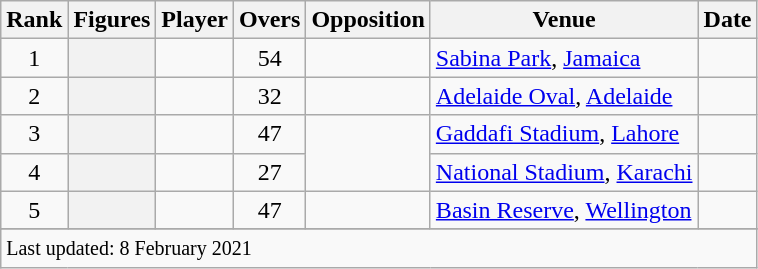<table class="wikitable plainrowheaders sortable">
<tr>
<th scope="col">Rank</th>
<th scope="col">Figures</th>
<th scope="col">Player</th>
<th scope="col">Overs</th>
<th scope="col">Opposition</th>
<th scope="col">Venue</th>
<th scope="col">Date</th>
</tr>
<tr>
<td align=center>1</td>
<th scope="row" style="text-align:center;"></th>
<td></td>
<td align=center>54</td>
<td></td>
<td><a href='#'>Sabina Park</a>, <a href='#'>Jamaica</a></td>
<td></td>
</tr>
<tr>
<td align=center>2</td>
<th scope="row" style="text-align:center;"></th>
<td></td>
<td align=center>32</td>
<td></td>
<td><a href='#'>Adelaide Oval</a>, <a href='#'>Adelaide</a></td>
<td></td>
</tr>
<tr>
<td align=center>3</td>
<th scope="row" style="text-align:center;"></th>
<td></td>
<td align=center>47</td>
<td rowspan=2></td>
<td><a href='#'>Gaddafi Stadium</a>, <a href='#'>Lahore</a></td>
<td></td>
</tr>
<tr>
<td align=center>4</td>
<th scope="row" style="text-align:center;"></th>
<td></td>
<td align=center>27</td>
<td><a href='#'>National Stadium</a>, <a href='#'>Karachi</a></td>
<td></td>
</tr>
<tr>
<td align=center>5</td>
<th scope="row" style="text-align:center;"></th>
<td></td>
<td align=center>47</td>
<td></td>
<td><a href='#'>Basin Reserve</a>, <a href='#'>Wellington</a></td>
<td></td>
</tr>
<tr>
</tr>
<tr class=sortbottom>
<td colspan=7><small>Last updated: 8 February 2021</small></td>
</tr>
</table>
